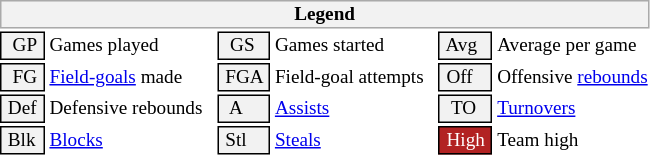<table class="toccolours" style="font-size: 80%; white-space: nowrap;">
<tr>
<th colspan="6" style="background-color: #F2F2F2; border: 1px solid #AAAAAA;">Legend</th>
</tr>
<tr>
<td style="background-color: #F2F2F2; border: 1px solid black;">  GP </td>
<td>Games played</td>
<td style="background-color: #F2F2F2; border: 1px solid black">  GS </td>
<td>Games started</td>
<td style="background-color: #F2F2F2; border: 1px solid black"> Avg </td>
<td>Average per game</td>
</tr>
<tr>
<td style="background-color: #F2F2F2; border: 1px solid black">  FG </td>
<td style="padding-right: 8px"><a href='#'>Field-goals</a> made</td>
<td style="background-color: #F2F2F2; border: 1px solid black"> FGA </td>
<td style="padding-right: 8px">Field-goal attempts</td>
<td style="background-color: #F2F2F2; border: 1px solid black;"> Off </td>
<td>Offensive <a href='#'>rebounds</a></td>
</tr>
<tr>
<td style="background-color: #F2F2F2; border: 1px solid black;"> Def </td>
<td style="padding-right: 8px">Defensive rebounds</td>
<td style="background-color: #F2F2F2; border: 1px solid black">  A </td>
<td style="padding-right: 8px"><a href='#'>Assists</a></td>
<td style="background-color: #F2F2F2; border: 1px solid black">  TO</td>
<td><a href='#'>Turnovers</a></td>
</tr>
<tr>
<td style="background-color: #F2F2F2; border: 1px solid black;"> Blk </td>
<td><a href='#'>Blocks</a></td>
<td style="background-color: #F2F2F2; border: 1px solid black"> Stl </td>
<td><a href='#'>Steals</a></td>
<td style="background:#B22222; color:#ffffff; border: 1px solid black"> High </td>
<td>Team high</td>
</tr>
<tr>
</tr>
</table>
